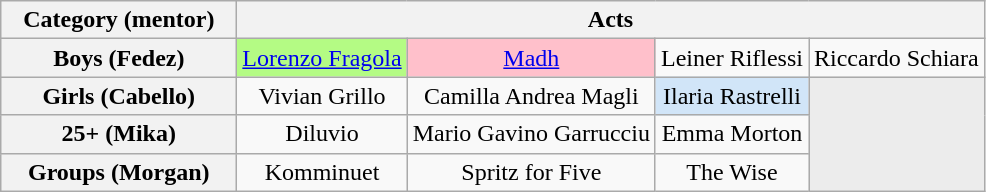<table class="wikitable" style="text-align:center">
<tr>
<th spope="col" width="150">Category (mentor)</th>
<th scope="col" colspan="4" width="450">Acts</th>
</tr>
<tr>
<th scope="row">Boys (Fedez)</th>
<td style="background:#B4FB84;"><a href='#'>Lorenzo Fragola</a></td>
<td style="background:pink;"><a href='#'>Madh</a></td>
<td>Leiner Riflessi</td>
<td>Riccardo Schiara</td>
</tr>
<tr>
<th scope="col">Girls (Cabello)</th>
<td>Vivian Grillo</td>
<td>Camilla Andrea Magli</td>
<td style="background:#D1E5F8;">Ilaria Rastrelli</td>
<td rowspan=3 bgcolor="ececec"></td>
</tr>
<tr>
<th scope="col">25+ (Mika)</th>
<td>Diluvio</td>
<td>Mario Gavino Garrucciu</td>
<td>Emma Morton</td>
</tr>
<tr>
<th scope="col">Groups (Morgan)</th>
<td>Komminuet</td>
<td>Spritz for Five</td>
<td>The Wise</td>
</tr>
</table>
